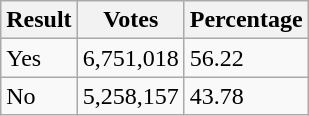<table class="wikitable">
<tr>
<th>Result</th>
<th>Votes</th>
<th>Percentage</th>
</tr>
<tr>
<td>Yes</td>
<td>6,751,018</td>
<td>56.22</td>
</tr>
<tr>
<td>No</td>
<td>5,258,157</td>
<td>43.78</td>
</tr>
</table>
